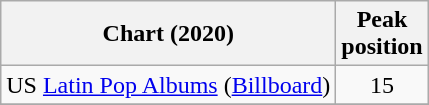<table class="wikitable sortable plainrowheaders">
<tr>
<th scope="col">Chart (2020)</th>
<th scope="col">Peak<br>position</th>
</tr>
<tr>
<td>US <a href='#'>Latin Pop Albums</a> (<a href='#'>Billboard</a>)</td>
<td align="center">15</td>
</tr>
<tr>
</tr>
</table>
